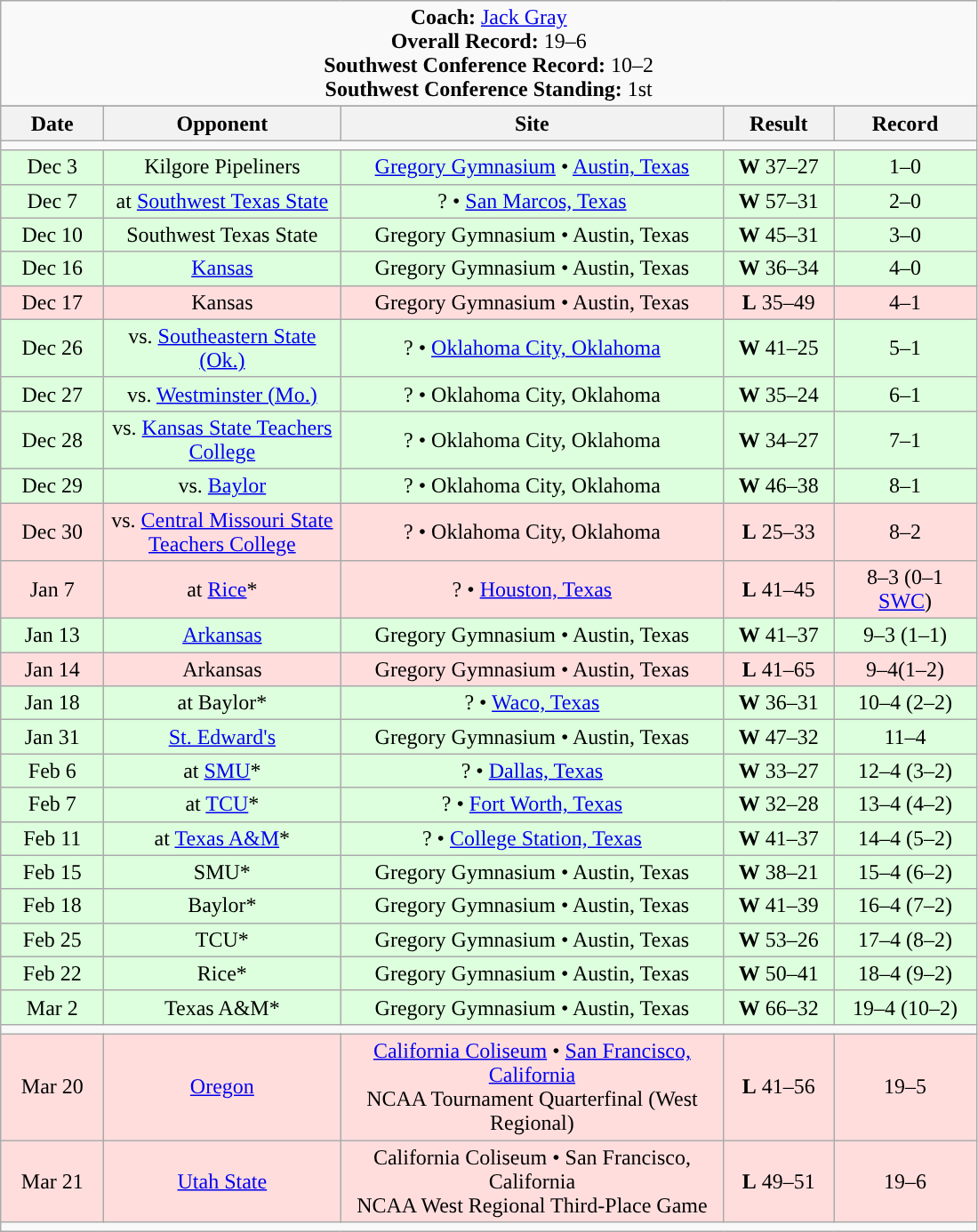<table class="wikitable" style="text-align:center">
<tr>
<td colspan=8  style="text-align:center"><strong>Coach:</strong> <a href='#'>Jack Gray</a><br><strong>Overall Record:</strong> 19–6<br><strong>Southwest Conference Record:</strong> 10–2<br><strong>Southwest Conference Standing:</strong> 1st</td>
</tr>
<tr>
</tr>
<tr>
<th style="width:70px;">Date</th>
<th style="width:170px;">Opponent</th>
<th style="width:280px;">Site</th>
<th style="width:75px;">Result</th>
<th style="width:100px;">Record</th>
</tr>
<tr>
<td colspan="8"></td>
</tr>
<tr style="background: #ddffdd;">
<td>Dec 3</td>
<td>Kilgore Pipeliners</td>
<td><a href='#'>Gregory Gymnasium</a> • <a href='#'>Austin, Texas</a></td>
<td><strong>W</strong> 37–27</td>
<td>1–0</td>
</tr>
<tr style="background: #ddffdd;">
<td>Dec 7</td>
<td>at <a href='#'>Southwest Texas State</a></td>
<td>? • <a href='#'>San Marcos, Texas</a></td>
<td><strong>W</strong> 57–31</td>
<td>2–0</td>
</tr>
<tr style="background: #ddffdd;">
<td>Dec 10</td>
<td>Southwest Texas State</td>
<td>Gregory Gymnasium • Austin, Texas</td>
<td><strong>W</strong> 45–31</td>
<td>3–0</td>
</tr>
<tr style="background: #ddffdd;">
<td>Dec 16</td>
<td><a href='#'>Kansas</a></td>
<td>Gregory Gymnasium • Austin, Texas</td>
<td><strong>W</strong> 36–34</td>
<td>4–0</td>
</tr>
<tr style="background: #ffdddd;">
<td>Dec 17</td>
<td>Kansas</td>
<td>Gregory Gymnasium • Austin, Texas</td>
<td><strong>L</strong> 35–49</td>
<td>4–1</td>
</tr>
<tr style="background: #ddffdd;">
<td>Dec 26</td>
<td>vs. <a href='#'>Southeastern State (Ok.)</a></td>
<td>? • <a href='#'>Oklahoma City, Oklahoma</a></td>
<td><strong>W</strong> 41–25</td>
<td>5–1</td>
</tr>
<tr style="background: #ddffdd;">
<td>Dec 27</td>
<td>vs. <a href='#'>Westminster (Mo.)</a></td>
<td>? • Oklahoma City, Oklahoma</td>
<td><strong>W</strong> 35–24</td>
<td>6–1</td>
</tr>
<tr style="background: #ddffdd;">
<td>Dec 28</td>
<td>vs. <a href='#'>Kansas State Teachers College</a></td>
<td>? • Oklahoma City, Oklahoma</td>
<td><strong>W</strong> 34–27</td>
<td>7–1</td>
</tr>
<tr style="background: #ddffdd;">
<td>Dec 29</td>
<td>vs. <a href='#'>Baylor</a></td>
<td>? • Oklahoma City, Oklahoma</td>
<td><strong>W</strong> 46–38</td>
<td>8–1</td>
</tr>
<tr style="background: #ffdddd;">
<td>Dec 30</td>
<td>vs. <a href='#'>Central Missouri State Teachers College</a></td>
<td>? • Oklahoma City, Oklahoma</td>
<td><strong>L</strong> 25–33</td>
<td>8–2</td>
</tr>
<tr style="background: #ffdddd;">
<td>Jan 7</td>
<td>at <a href='#'>Rice</a>*</td>
<td>? • <a href='#'>Houston, Texas</a></td>
<td><strong>L</strong> 41–45</td>
<td>8–3 (0–1 <a href='#'>SWC</a>)</td>
</tr>
<tr style="background: #ddffdd;">
<td>Jan 13</td>
<td><a href='#'>Arkansas</a></td>
<td>Gregory Gymnasium • Austin, Texas</td>
<td><strong>W</strong> 41–37</td>
<td>9–3 (1–1)</td>
</tr>
<tr style="background: #ffdddd;">
<td>Jan 14</td>
<td>Arkansas</td>
<td>Gregory Gymnasium • Austin, Texas</td>
<td><strong>L</strong> 41–65</td>
<td>9–4(1–2)</td>
</tr>
<tr style="background: #ddffdd;">
<td>Jan 18</td>
<td>at Baylor*</td>
<td>? • <a href='#'>Waco, Texas</a></td>
<td><strong>W</strong> 36–31</td>
<td>10–4 (2–2)</td>
</tr>
<tr style="background: #ddffdd;">
<td>Jan 31</td>
<td><a href='#'>St. Edward's</a></td>
<td>Gregory Gymnasium • Austin, Texas</td>
<td><strong>W</strong> 47–32</td>
<td>11–4</td>
</tr>
<tr style="background: #ddffdd;">
<td>Feb 6</td>
<td>at <a href='#'>SMU</a>*</td>
<td>? • <a href='#'>Dallas, Texas</a></td>
<td><strong>W</strong> 33–27</td>
<td>12–4 (3–2)</td>
</tr>
<tr style="background: #ddffdd;">
<td>Feb 7</td>
<td>at <a href='#'>TCU</a>*</td>
<td>? • <a href='#'>Fort Worth, Texas</a></td>
<td><strong>W</strong> 32–28</td>
<td>13–4 (4–2)</td>
</tr>
<tr style="background: #ddffdd;">
<td>Feb 11</td>
<td>at <a href='#'>Texas A&M</a>*</td>
<td>? • <a href='#'>College Station, Texas</a></td>
<td><strong>W</strong> 41–37</td>
<td>14–4 (5–2)</td>
</tr>
<tr style="background: #ddffdd;">
<td>Feb 15</td>
<td>SMU*</td>
<td>Gregory Gymnasium • Austin, Texas</td>
<td><strong>W</strong> 38–21</td>
<td>15–4 (6–2)</td>
</tr>
<tr style="background: #ddffdd;">
<td>Feb 18</td>
<td>Baylor*</td>
<td>Gregory Gymnasium • Austin, Texas</td>
<td><strong>W</strong> 41–39</td>
<td>16–4 (7–2)</td>
</tr>
<tr style="background: #ddffdd;">
<td>Feb 25</td>
<td>TCU*</td>
<td>Gregory Gymnasium • Austin, Texas</td>
<td><strong>W</strong> 53–26</td>
<td>17–4 (8–2)</td>
</tr>
<tr style="background: #ddffdd;">
<td>Feb 22</td>
<td>Rice*</td>
<td>Gregory Gymnasium • Austin, Texas</td>
<td><strong>W</strong> 50–41</td>
<td>18–4 (9–2)</td>
</tr>
<tr style="background: #ddffdd;">
<td>Mar 2</td>
<td>Texas A&M*</td>
<td>Gregory Gymnasium • Austin, Texas</td>
<td><strong>W</strong> 66–32</td>
<td>19–4 (10–2)</td>
</tr>
<tr>
<td colspan="8"></td>
</tr>
<tr style="background: #ffdddd;">
<td>Mar 20</td>
<td><a href='#'>Oregon</a></td>
<td><a href='#'>California Coliseum</a> • <a href='#'>San Francisco, California</a><br>NCAA Tournament Quarterfinal (West Regional)</td>
<td><strong>L</strong> 41–56</td>
<td>19–5</td>
</tr>
<tr style="background: #ffdddd;">
<td>Mar 21</td>
<td><a href='#'>Utah State</a></td>
<td>California Coliseum • San Francisco, California<br>NCAA West Regional Third-Place Game</td>
<td><strong>L</strong> 49–51</td>
<td>19–6</td>
</tr>
<tr>
<td colspan=8></td>
</tr>
</table>
